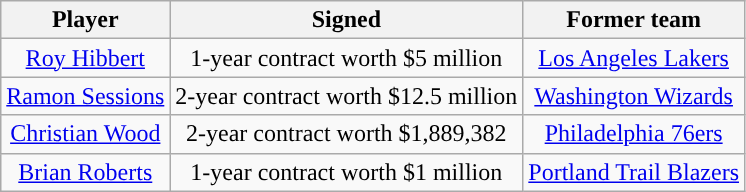<table class="wikitable sortable sortable" style="text-align: center">
<tr>
<th>Player</th>
<th>Signed</th>
<th>Former team</th>
</tr>
<tr style="text-align: center">
<td><a href='#'>Roy Hibbert</a></td>
<td>1-year contract worth $5 million</td>
<td><a href='#'>Los Angeles Lakers</a></td>
</tr>
<tr style="text-align: center">
<td><a href='#'>Ramon Sessions</a></td>
<td>2-year contract worth $12.5 million</td>
<td><a href='#'>Washington Wizards</a></td>
</tr>
<tr style="text-align: center">
<td><a href='#'>Christian Wood</a></td>
<td>2-year contract worth $1,889,382</td>
<td><a href='#'>Philadelphia 76ers</a></td>
</tr>
<tr style="text-align: center">
<td><a href='#'>Brian Roberts</a></td>
<td>1-year contract worth $1 million</td>
<td><a href='#'>Portland Trail Blazers</a></td>
</tr>
</table>
